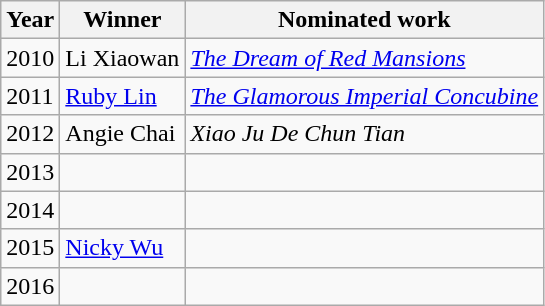<table class="wikitable">
<tr>
<th>Year</th>
<th>Winner</th>
<th>Nominated work</th>
</tr>
<tr>
<td>2010</td>
<td>Li Xiaowan</td>
<td><em><a href='#'>The Dream of Red Mansions</a></em></td>
</tr>
<tr>
<td>2011</td>
<td><a href='#'>Ruby Lin</a></td>
<td><em><a href='#'>The Glamorous Imperial Concubine</a></em></td>
</tr>
<tr>
<td>2012</td>
<td>Angie Chai</td>
<td><em>Xiao Ju De Chun Tian</em></td>
</tr>
<tr>
<td>2013</td>
<td></td>
<td></td>
</tr>
<tr>
<td>2014</td>
<td></td>
<td></td>
</tr>
<tr>
<td>2015</td>
<td><a href='#'>Nicky Wu</a></td>
<td></td>
</tr>
<tr>
<td>2016</td>
<td></td>
<td></td>
</tr>
</table>
